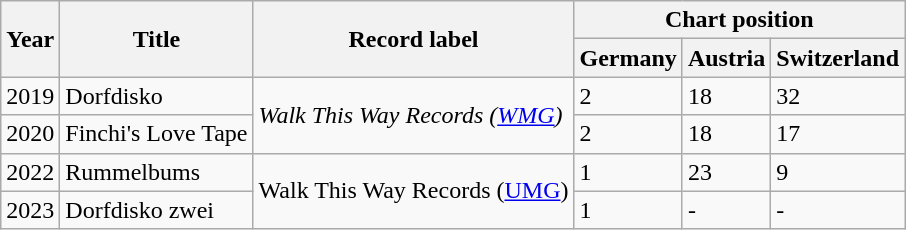<table class="wikitable sortable">
<tr>
<th rowspan="2">Year</th>
<th rowspan="2">Title</th>
<th rowspan="2">Record label</th>
<th colspan="3">Chart position</th>
</tr>
<tr>
<th> Germany</th>
<th> Austria</th>
<th> Switzerland</th>
</tr>
<tr>
<td>2019</td>
<td>Dorfdisko</td>
<td rowspan="2"><em>Walk This Way Records (<a href='#'>WMG</a>)</em></td>
<td>2<br></td>
<td>18<br></td>
<td>32<br></td>
</tr>
<tr>
<td>2020</td>
<td>Finchi's Love Tape</td>
<td>2<br></td>
<td>18<br></td>
<td>17<br></td>
</tr>
<tr>
<td>2022</td>
<td>Rummelbums</td>
<td rowspan="2">Walk This Way Records (<a href='#'>UMG</a>)</td>
<td>1<br></td>
<td>23<br></td>
<td>9<br></td>
</tr>
<tr>
<td>2023</td>
<td>Dorfdisko zwei</td>
<td>1</td>
<td>-</td>
<td>-</td>
</tr>
</table>
